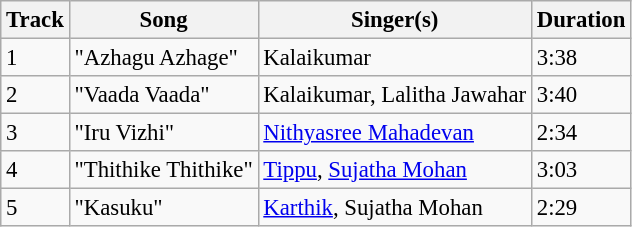<table class="wikitable" style="font-size:95%;">
<tr>
<th>Track</th>
<th>Song</th>
<th>Singer(s)</th>
<th>Duration</th>
</tr>
<tr>
<td>1</td>
<td>"Azhagu Azhage"</td>
<td>Kalaikumar</td>
<td>3:38</td>
</tr>
<tr>
<td>2</td>
<td>"Vaada Vaada"</td>
<td>Kalaikumar, Lalitha Jawahar</td>
<td>3:40</td>
</tr>
<tr>
<td>3</td>
<td>"Iru Vizhi"</td>
<td><a href='#'>Nithyasree Mahadevan</a></td>
<td>2:34</td>
</tr>
<tr>
<td>4</td>
<td>"Thithike Thithike"</td>
<td><a href='#'>Tippu</a>, <a href='#'>Sujatha Mohan</a></td>
<td>3:03</td>
</tr>
<tr>
<td>5</td>
<td>"Kasuku"</td>
<td><a href='#'>Karthik</a>, Sujatha Mohan</td>
<td>2:29</td>
</tr>
</table>
